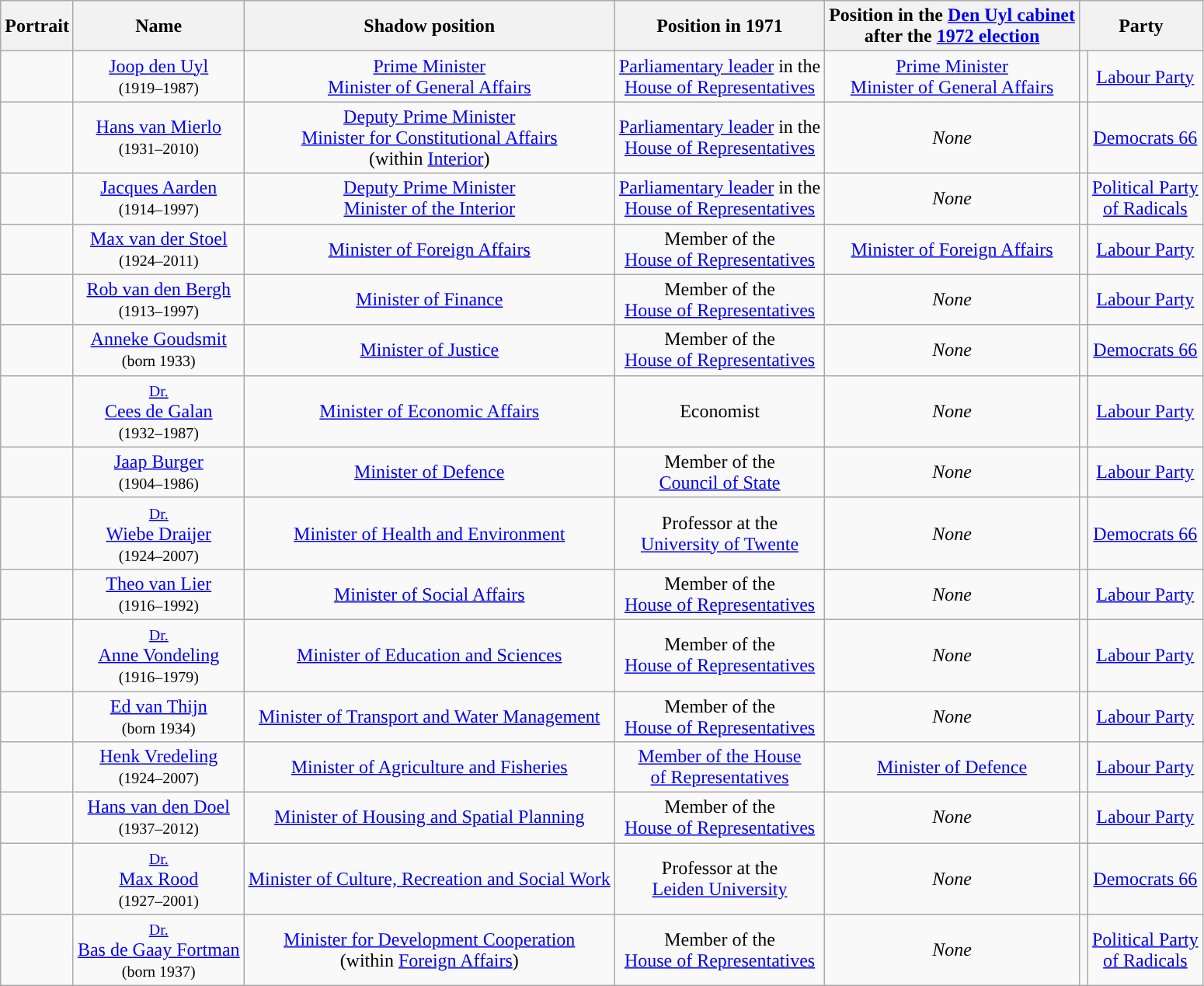<table class="wikitable" style="text-align:center">
<tr>
<th>Portrait</th>
<th>Name</th>
<th>Shadow position</th>
<th>Position in 1971</th>
<th>Position in the <a href='#'>Den Uyl cabinet</a> <br> after the <a href='#'>1972 election</a></th>
<th colspan=2>Party</th>
</tr>
<tr>
<td></td>
<td><a href='#'>Joop den Uyl</a> <br> <small>(1919–1987)</small></td>
<td><a href='#'>Prime Minister</a> <br> <a href='#'>Minister of General Affairs</a></td>
<td><a href='#'>Parliamentary leader</a> in the <br> <a href='#'>House of Representatives</a></td>
<td><a href='#'>Prime Minister</a> <br> <a href='#'>Minister of General Affairs</a></td>
<td style="background:"></td>
<td><a href='#'>Labour Party</a></td>
</tr>
<tr>
<td></td>
<td><a href='#'>Hans van Mierlo</a> <br> <small>(1931–2010)</small></td>
<td><a href='#'>Deputy Prime Minister</a> <br> <a href='#'>Minister for Constitutional Affairs</a> <br> (within <a href='#'>Interior</a>)</td>
<td><a href='#'>Parliamentary leader</a> in the <br> <a href='#'>House of Representatives</a></td>
<td><em>None</em></td>
<td style="background:"></td>
<td><a href='#'>Democrats 66</a></td>
</tr>
<tr>
<td></td>
<td><a href='#'>Jacques Aarden</a> <br> <small>(1914–1997)</small></td>
<td><a href='#'>Deputy Prime Minister</a> <br> <a href='#'>Minister of the Interior</a></td>
<td><a href='#'>Parliamentary leader</a> in the <br> <a href='#'>House of Representatives</a></td>
<td><em>None</em></td>
<td style="background:"></td>
<td><a href='#'>Political Party <br> of Radicals</a></td>
</tr>
<tr>
<td></td>
<td><a href='#'>Max van der Stoel</a> <br> <small>(1924–2011)</small></td>
<td><a href='#'>Minister of Foreign Affairs</a></td>
<td>Member of the <br> <a href='#'>House of Representatives</a></td>
<td><a href='#'>Minister of Foreign Affairs</a></td>
<td style="background:"></td>
<td><a href='#'>Labour Party</a></td>
</tr>
<tr>
<td></td>
<td><a href='#'>Rob van den Bergh</a> <br> <small>(1913–1997)</small></td>
<td><a href='#'>Minister of Finance</a></td>
<td>Member of the <br> <a href='#'>House of Representatives</a></td>
<td><em>None</em></td>
<td style="background:"></td>
<td><a href='#'>Labour Party</a></td>
</tr>
<tr>
<td></td>
<td><a href='#'>Anneke Goudsmit</a> <br> <small>(born 1933)</small></td>
<td><a href='#'>Minister of Justice</a></td>
<td>Member of the <br> <a href='#'>House of Representatives</a></td>
<td><em>None</em></td>
<td style="background:"></td>
<td><a href='#'>Democrats 66</a></td>
</tr>
<tr>
<td></td>
<td><small><a href='#'>Dr.</a></small> <br> <a href='#'>Cees de Galan</a> <br> <small>(1932–1987)</small></td>
<td><a href='#'>Minister of Economic Affairs</a></td>
<td>Economist</td>
<td><em>None</em></td>
<td style="background:"></td>
<td><a href='#'>Labour Party</a></td>
</tr>
<tr>
<td></td>
<td><a href='#'>Jaap Burger</a> <br> <small>(1904–1986)</small></td>
<td><a href='#'>Minister of Defence</a></td>
<td>Member of the <br> <a href='#'>Council of State</a></td>
<td><em>None</em></td>
<td style="background:"></td>
<td><a href='#'>Labour Party</a></td>
</tr>
<tr>
<td></td>
<td><small><a href='#'>Dr.</a></small> <br> <a href='#'>Wiebe Draijer</a> <br> <small>(1924–2007)</small></td>
<td><a href='#'>Minister of Health and Environment</a></td>
<td>Professor at the <br> <a href='#'>University of Twente</a></td>
<td><em>None</em></td>
<td style="background:"></td>
<td><a href='#'>Democrats 66</a></td>
</tr>
<tr>
<td></td>
<td><a href='#'>Theo van Lier</a> <br> <small>(1916–1992)</small></td>
<td><a href='#'>Minister of Social Affairs</a></td>
<td>Member of the <br> <a href='#'>House of Representatives</a></td>
<td><em>None</em></td>
<td style="background:"></td>
<td><a href='#'>Labour Party</a></td>
</tr>
<tr>
<td></td>
<td><small><a href='#'>Dr.</a></small> <br> <a href='#'>Anne Vondeling</a> <br> <small>(1916–1979)</small></td>
<td><a href='#'>Minister of Education and Sciences</a></td>
<td>Member of the <br> <a href='#'>House of Representatives</a></td>
<td><em>None</em></td>
<td style="background:"></td>
<td><a href='#'>Labour Party</a></td>
</tr>
<tr>
<td></td>
<td><a href='#'>Ed van Thijn</a> <br> <small>(born 1934)</small></td>
<td><a href='#'>Minister of Transport and Water Management</a></td>
<td>Member of the <br> <a href='#'>House of Representatives</a></td>
<td><em>None</em></td>
<td style="background:"></td>
<td><a href='#'>Labour Party</a></td>
</tr>
<tr>
<td></td>
<td><a href='#'>Henk Vredeling</a> <br> <small>(1924–2007)</small></td>
<td><a href='#'>Minister of Agriculture and Fisheries</a></td>
<td><a href='#'>Member of the House <br> of Representatives</a></td>
<td><a href='#'>Minister of Defence</a></td>
<td style="background:"></td>
<td><a href='#'>Labour Party</a></td>
</tr>
<tr>
<td></td>
<td><a href='#'>Hans van den Doel</a> <br> <small>(1937–2012)</small></td>
<td><a href='#'>Minister of Housing and Spatial Planning</a></td>
<td>Member of the <br> <a href='#'>House of Representatives</a></td>
<td><em>None</em></td>
<td style="background:"></td>
<td><a href='#'>Labour Party</a></td>
</tr>
<tr>
<td></td>
<td><small><a href='#'>Dr.</a></small> <br> <a href='#'>Max Rood</a> <br> <small>(1927–2001)</small></td>
<td><a href='#'>Minister of Culture, Recreation and Social Work</a></td>
<td>Professor at the <br> <a href='#'>Leiden University</a></td>
<td><em>None</em></td>
<td style="background:"></td>
<td><a href='#'>Democrats 66</a></td>
</tr>
<tr>
<td></td>
<td><small><a href='#'>Dr.</a></small> <br> <a href='#'>Bas de Gaay Fortman</a> <br> <small>(born 1937)</small></td>
<td><a href='#'>Minister for Development Cooperation</a> <br> (within <a href='#'>Foreign Affairs</a>)</td>
<td>Member of the <br> <a href='#'>House of Representatives</a></td>
<td><em>None</em></td>
<td style="background:"></td>
<td><a href='#'>Political Party <br> of Radicals</a></td>
</tr>
</table>
